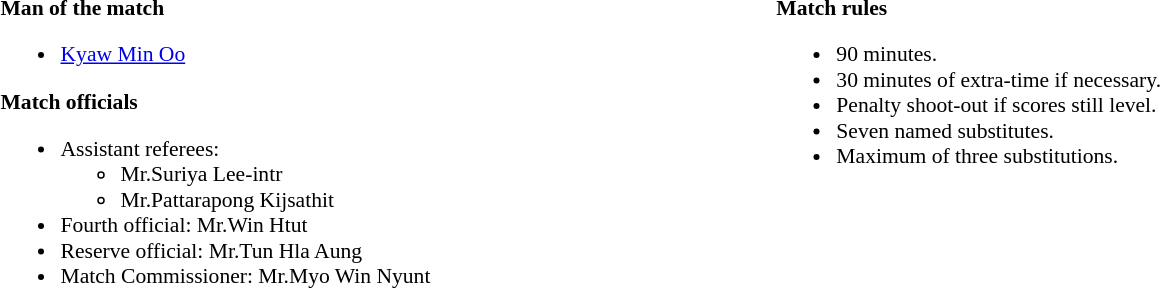<table width=82% style="font-size:90%">
<tr>
<td width=50% valign=top><br><strong>Man of the match</strong><ul><li> <a href='#'>Kyaw Min Oo</a></li></ul><strong>Match officials</strong><ul><li>Assistant referees:<ul><li> Mr.Suriya Lee-intr</li><li> Mr.Pattarapong Kijsathit</li></ul></li><li>Fourth official:  Mr.Win Htut</li><li>Reserve official:  Mr.Tun Hla Aung</li><li>Match Commissioner:  Mr.Myo Win Nyunt</li></ul></td>
<td width=50% valign=top><br><strong>Match rules</strong><ul><li>90 minutes.</li><li>30 minutes of extra-time if necessary.</li><li>Penalty shoot-out if scores still level.</li><li>Seven named substitutes.</li><li>Maximum of three substitutions.</li></ul></td>
</tr>
</table>
